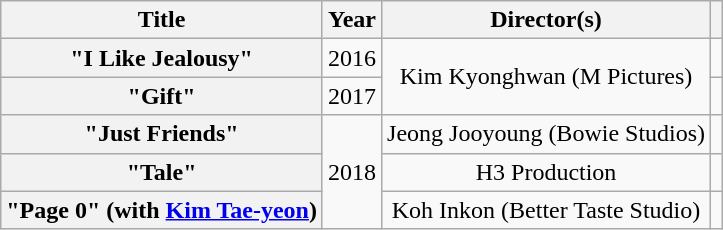<table class="wikitable plainrowheaders" style="text-align:center;">
<tr>
<th scope="col">Title</th>
<th scope="col">Year</th>
<th scope="col">Director(s)</th>
<th scope="col"></th>
</tr>
<tr>
<th scope="row">"I Like Jealousy"</th>
<td>2016</td>
<td rowspan="2">Kim Kyonghwan (M Pictures)</td>
<td></td>
</tr>
<tr>
<th scope="row">"Gift"</th>
<td>2017</td>
<td></td>
</tr>
<tr>
<th scope="row">"Just Friends"</th>
<td rowspan="3">2018</td>
<td>Jeong Jooyoung (Bowie Studios)</td>
<td></td>
</tr>
<tr>
<th scope="row">"Tale"</th>
<td>H3 Production</td>
<td></td>
</tr>
<tr>
<th scope="row">"Page 0" (with <a href='#'>Kim Tae-yeon</a>)</th>
<td>Koh Inkon (Better Taste Studio)</td>
<td></td>
</tr>
</table>
